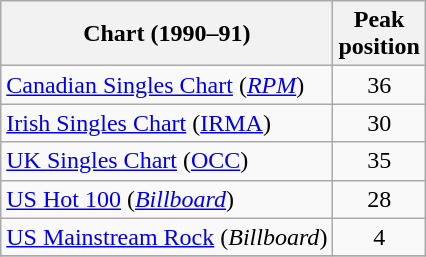<table class="wikitable sortable">
<tr>
<th align="left">Chart (1990–91)</th>
<th style="text-align:center;">Peak<br>position</th>
</tr>
<tr>
<td><a href='#'>Canadian Singles Chart</a> (<em><a href='#'>RPM</a></em>)</td>
<td style="text-align:center;">36</td>
</tr>
<tr>
<td><a href='#'>Irish Singles Chart</a> (<a href='#'>IRMA</a>)</td>
<td style="text-align:center;">30</td>
</tr>
<tr>
<td><a href='#'>UK Singles Chart</a> (<a href='#'>OCC</a>)</td>
<td style="text-align:center;">35</td>
</tr>
<tr>
<td><a href='#'>US Hot 100</a> (<em><a href='#'>Billboard</a></em>)</td>
<td style="text-align:center;">28</td>
</tr>
<tr>
<td><a href='#'>US Mainstream Rock</a> (<em>Billboard</em>)</td>
<td style="text-align:center;">4</td>
</tr>
<tr>
</tr>
</table>
